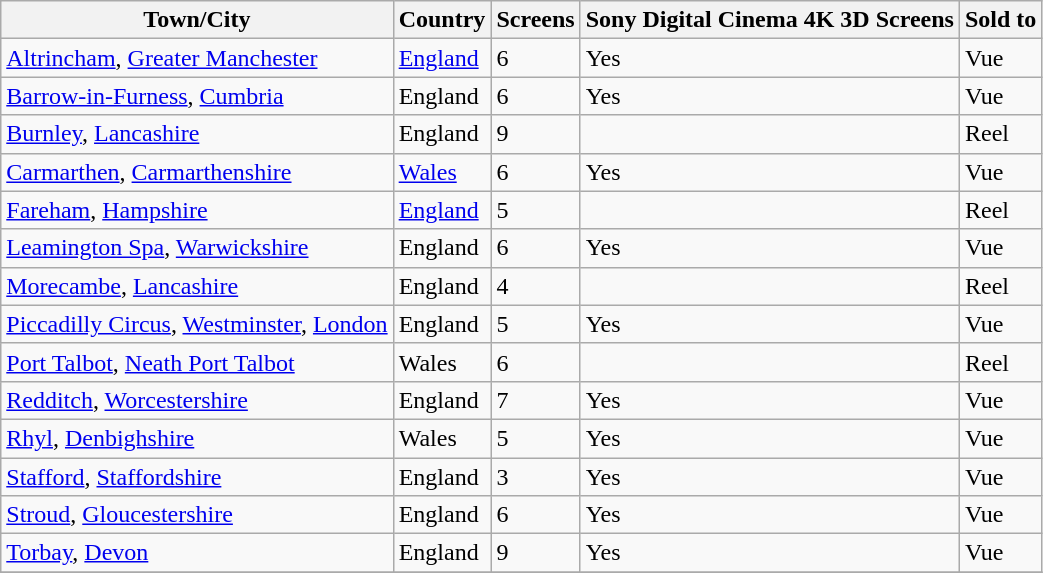<table class="wikitable sortable" border="1">
<tr>
<th>Town/City</th>
<th>Country</th>
<th>Screens</th>
<th>Sony Digital Cinema 4K 3D Screens</th>
<th>Sold to</th>
</tr>
<tr>
<td><a href='#'>Altrincham</a>, <a href='#'>Greater Manchester</a></td>
<td><a href='#'>England</a></td>
<td>6</td>
<td>Yes</td>
<td>Vue</td>
</tr>
<tr>
<td><a href='#'>Barrow-in-Furness</a>, <a href='#'>Cumbria</a></td>
<td>England</td>
<td>6</td>
<td>Yes</td>
<td>Vue</td>
</tr>
<tr>
<td><a href='#'>Burnley</a>, <a href='#'>Lancashire</a></td>
<td>England</td>
<td>9</td>
<td></td>
<td>Reel</td>
</tr>
<tr>
<td><a href='#'>Carmarthen</a>, <a href='#'>Carmarthenshire</a></td>
<td><a href='#'>Wales</a></td>
<td>6</td>
<td>Yes</td>
<td>Vue</td>
</tr>
<tr>
<td><a href='#'>Fareham</a>, <a href='#'>Hampshire</a></td>
<td><a href='#'>England</a></td>
<td>5</td>
<td></td>
<td>Reel</td>
</tr>
<tr>
<td><a href='#'>Leamington Spa</a>, <a href='#'>Warwickshire</a></td>
<td>England</td>
<td>6</td>
<td>Yes</td>
<td>Vue</td>
</tr>
<tr>
<td><a href='#'>Morecambe</a>, <a href='#'>Lancashire</a></td>
<td>England</td>
<td>4</td>
<td></td>
<td>Reel</td>
</tr>
<tr>
<td><a href='#'>Piccadilly Circus</a>, <a href='#'>Westminster</a>, <a href='#'>London</a></td>
<td>England</td>
<td>5</td>
<td>Yes</td>
<td>Vue</td>
</tr>
<tr>
<td><a href='#'>Port Talbot</a>, <a href='#'>Neath Port Talbot</a></td>
<td>Wales</td>
<td>6</td>
<td></td>
<td>Reel</td>
</tr>
<tr>
<td><a href='#'>Redditch</a>, <a href='#'>Worcestershire</a></td>
<td>England</td>
<td>7</td>
<td>Yes</td>
<td>Vue</td>
</tr>
<tr>
<td><a href='#'>Rhyl</a>, <a href='#'>Denbighshire</a></td>
<td>Wales</td>
<td>5</td>
<td>Yes</td>
<td>Vue</td>
</tr>
<tr>
<td><a href='#'>Stafford</a>, <a href='#'>Staffordshire</a></td>
<td>England</td>
<td>3</td>
<td>Yes</td>
<td>Vue</td>
</tr>
<tr>
<td><a href='#'>Stroud</a>, <a href='#'>Gloucestershire</a></td>
<td>England</td>
<td>6</td>
<td>Yes</td>
<td>Vue</td>
</tr>
<tr>
<td><a href='#'>Torbay</a>, <a href='#'>Devon</a></td>
<td>England</td>
<td>9</td>
<td>Yes</td>
<td>Vue</td>
</tr>
<tr>
</tr>
</table>
